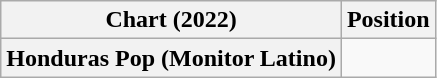<table class="wikitable plainrowheaders sortable" style="text-align:center">
<tr>
<th scope="col">Chart (2022)</th>
<th scope="col">Position</th>
</tr>
<tr>
<th scope="row">Honduras Pop (Monitor Latino)</th>
<td></td>
</tr>
</table>
